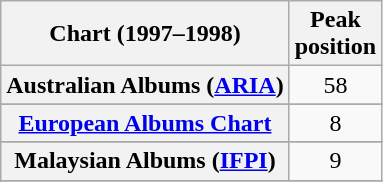<table class="wikitable sortable plainrowheaders">
<tr>
<th>Chart (1997–1998)</th>
<th>Peak<br>position</th>
</tr>
<tr>
<th scope="row">Australian Albums (<a href='#'>ARIA</a>)</th>
<td style="text-align:center;">58</td>
</tr>
<tr>
</tr>
<tr>
</tr>
<tr>
</tr>
<tr>
<th scope="row"><a href='#'>European Albums Chart</a></th>
<td style="text-align:center;">8</td>
</tr>
<tr>
</tr>
<tr>
</tr>
<tr>
<th scope="row">Malaysian Albums (<a href='#'>IFPI</a>)</th>
<td style="text-align:center;">9</td>
</tr>
<tr>
</tr>
<tr>
</tr>
<tr>
</tr>
<tr>
</tr>
<tr>
</tr>
<tr>
</tr>
<tr>
</tr>
<tr>
</tr>
</table>
